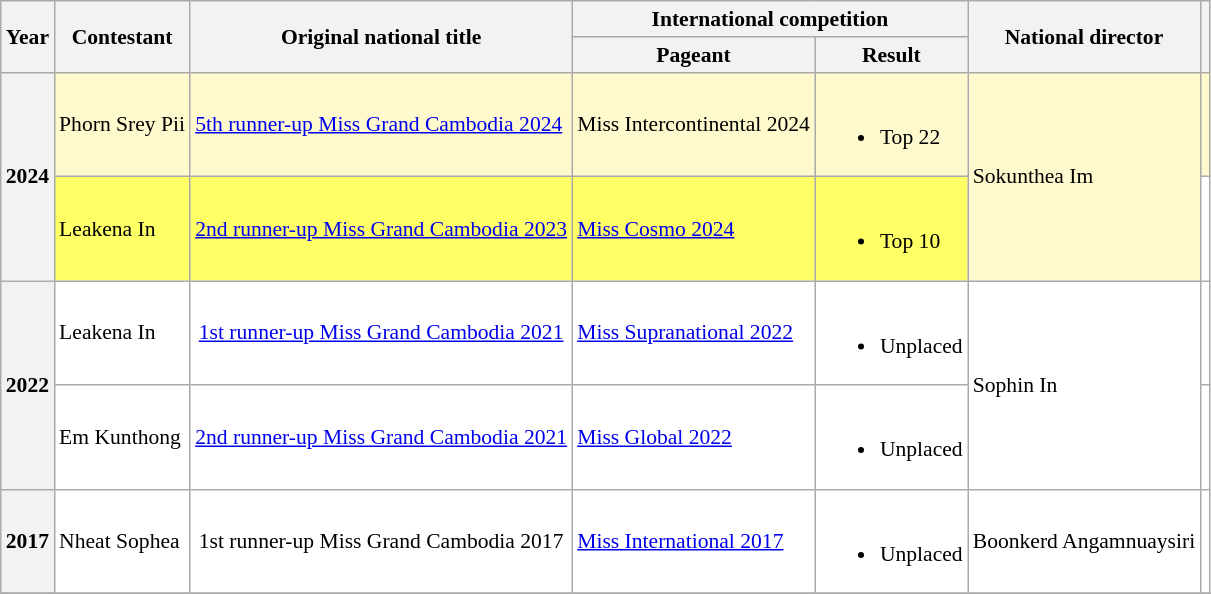<table class="wikitable" style="margin: 1em 1em 1em 0; background: #FFFFFF; font-size: 90%">
<tr colspan=10 align="center">
<th rowspan=2>Year</th>
<th rowspan=2>Contestant</th>
<th rowspan=2>Original national title</th>
<th colspan=2>International competition</th>
<th rowspan="2"><strong>National director</strong></th>
<th rowspan="2"></th>
</tr>
<tr>
<th>Pageant</th>
<th>Result</th>
</tr>
<tr bgcolor=#FFFACD>
<th rowspan="2">2024</th>
<td>Phorn Srey Pii</td>
<td><a href='#'>5th runner-up Miss Grand Cambodia 2024</a></td>
<td>Miss Intercontinental 2024</td>
<td><br><ul><li>Top 22</li></ul></td>
<td rowspan="2">Sokunthea Im</td>
<td></td>
</tr>
<tr>
<td style="background-color:#FFFF66">Leakena In</td>
<td style="background-color:#FFFF66" align="center"><a href='#'>2nd runner-up Miss Grand Cambodia 2023</a></td>
<td style="background-color:#FFFF66"><a href='#'>Miss Cosmo 2024</a></td>
<td style="background-color:#FFFF66"><br><ul><li>Top 10</li></ul></td>
<td></td>
</tr>
<tr>
<th rowspan="2"><strong>2022</strong></th>
<td>Leakena In</td>
<td align="center"><a href='#'>1st runner-up Miss Grand Cambodia 2021</a></td>
<td><a href='#'>Miss Supranational 2022</a></td>
<td><br><ul><li>Unplaced</li></ul></td>
<td rowspan="2">Sophin In</td>
<td></td>
</tr>
<tr>
<td>Em Kunthong</td>
<td align="center"><a href='#'>2nd runner-up Miss Grand Cambodia 2021</a></td>
<td><a href='#'>Miss Global 2022</a></td>
<td><br><ul><li>Unplaced</li></ul></td>
<td></td>
</tr>
<tr>
<th>2017</th>
<td>Nheat Sophea</td>
<td align=center>1st runner-up Miss Grand Cambodia 2017</td>
<td><a href='#'>Miss International 2017</a></td>
<td><br><ul><li>Unplaced</li></ul></td>
<td align="center">Boonkerd Angamnuaysiri</td>
<td></td>
</tr>
<tr>
</tr>
</table>
